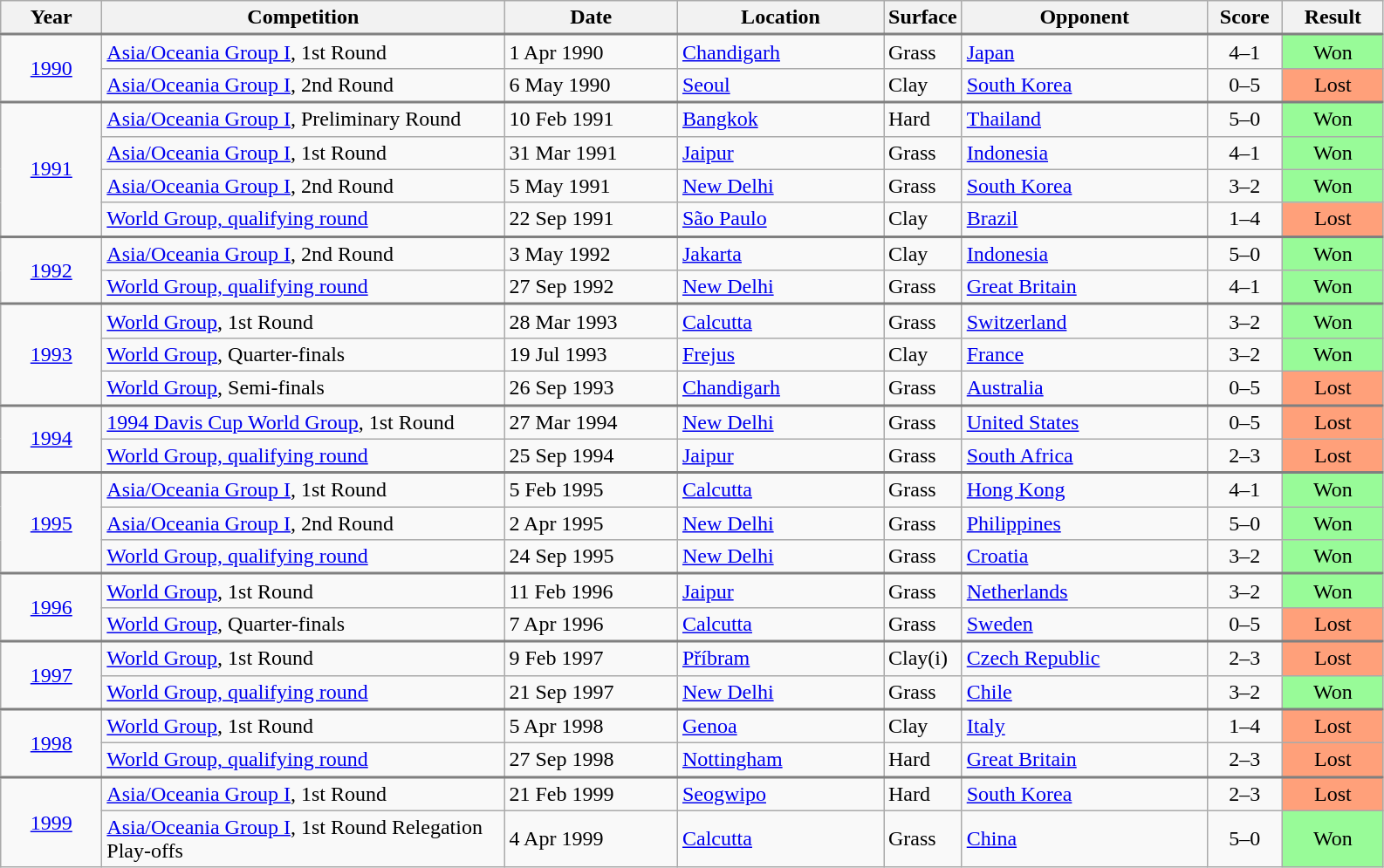<table class="wikitable collapsible collapsed">
<tr>
<th style="width:70px;">Year</th>
<th style="width:300px;">Competition</th>
<th style="width:125px;">Date</th>
<th style="width:150px;">Location</th>
<th style="width:60px:">Surface</th>
<th style="width:180px;">Opponent</th>
<th style="width:50px;">Score</th>
<th style="width:70px;">Result</th>
</tr>
<tr style="border-top:2px solid gray;">
<td style="text-align:center;" rowspan="2"><a href='#'>1990</a></td>
<td><a href='#'>Asia/Oceania Group I</a>, 1st Round</td>
<td>1 Apr 1990</td>
<td> <a href='#'>Chandigarh</a></td>
<td>Grass</td>
<td> <a href='#'>Japan</a></td>
<td style="text-align:center;">4–1</td>
<td style="text-align:center; background:#98fb98;">Won</td>
</tr>
<tr>
<td><a href='#'>Asia/Oceania Group I</a>, 2nd Round</td>
<td>6 May 1990</td>
<td> <a href='#'>Seoul</a></td>
<td>Clay</td>
<td> <a href='#'>South Korea</a></td>
<td align="center">0–5</td>
<td align="center" bgcolor="FFA07A">Lost</td>
</tr>
<tr style="border-top:2px solid gray;">
<td style="text-align:center;" rowspan="4"><a href='#'>1991</a></td>
<td><a href='#'>Asia/Oceania Group I</a>, Preliminary Round</td>
<td>10 Feb 1991</td>
<td> <a href='#'>Bangkok</a></td>
<td>Hard</td>
<td> <a href='#'>Thailand</a></td>
<td style="text-align:center;">5–0</td>
<td style="text-align:center; background:#98fb98;">Won</td>
</tr>
<tr>
<td><a href='#'>Asia/Oceania Group I</a>, 1st Round</td>
<td>31 Mar 1991</td>
<td> <a href='#'>Jaipur</a></td>
<td>Grass</td>
<td> <a href='#'>Indonesia</a></td>
<td style="text-align:center;">4–1</td>
<td style="text-align:center; background:#98fb98;">Won</td>
</tr>
<tr>
<td><a href='#'>Asia/Oceania Group I</a>, 2nd Round</td>
<td>5 May 1991</td>
<td> <a href='#'>New Delhi</a></td>
<td>Grass</td>
<td> <a href='#'>South Korea</a></td>
<td style="text-align:center;">3–2</td>
<td style="text-align:center; background:#98fb98;">Won</td>
</tr>
<tr>
<td><a href='#'>World Group, qualifying round</a></td>
<td>22 Sep 1991</td>
<td> <a href='#'>São Paulo</a></td>
<td>Clay</td>
<td> <a href='#'>Brazil</a></td>
<td align="center">1–4</td>
<td align="center" bgcolor="FFA07A">Lost</td>
</tr>
<tr style="border-top:2px solid gray;">
<td style="text-align:center;" rowspan="2"><a href='#'>1992</a></td>
<td><a href='#'>Asia/Oceania Group I</a>, 2nd Round</td>
<td>3 May 1992</td>
<td> <a href='#'>Jakarta</a></td>
<td>Clay</td>
<td> <a href='#'>Indonesia</a></td>
<td style="text-align:center;">5–0</td>
<td style="text-align:center; background:#98fb98;">Won</td>
</tr>
<tr>
<td><a href='#'>World Group, qualifying round</a></td>
<td>27 Sep 1992</td>
<td> <a href='#'>New Delhi</a></td>
<td>Grass</td>
<td> <a href='#'>Great Britain</a></td>
<td style="text-align:center;">4–1</td>
<td style="text-align:center; background:#98fb98;">Won</td>
</tr>
<tr style="border-top:2px solid gray;">
<td style="text-align:center;" rowspan="3"><a href='#'>1993</a></td>
<td><a href='#'>World Group</a>, 1st Round</td>
<td>28 Mar 1993</td>
<td> <a href='#'>Calcutta</a></td>
<td>Grass</td>
<td> <a href='#'>Switzerland</a></td>
<td style="text-align:center;">3–2</td>
<td style="text-align:center; background:#98fb98;">Won</td>
</tr>
<tr>
<td><a href='#'>World Group</a>, Quarter-finals</td>
<td>19 Jul 1993</td>
<td> <a href='#'>Frejus</a></td>
<td>Clay</td>
<td> <a href='#'>France</a></td>
<td style="text-align:center;">3–2</td>
<td style="text-align:center; background:#98fb98;">Won</td>
</tr>
<tr>
<td><a href='#'>World Group</a>, Semi-finals</td>
<td>26 Sep 1993</td>
<td> <a href='#'>Chandigarh</a></td>
<td>Grass</td>
<td> <a href='#'>Australia</a></td>
<td align="center">0–5</td>
<td align="center" bgcolor="FFA07A">Lost</td>
</tr>
<tr style="border-top:2px solid gray;">
<td style="text-align:center;" rowspan="2"><a href='#'>1994</a></td>
<td><a href='#'>1994 Davis Cup World Group</a>, 1st Round</td>
<td>27 Mar 1994</td>
<td> <a href='#'>New Delhi</a></td>
<td>Grass</td>
<td> <a href='#'>United States</a></td>
<td align="center">0–5</td>
<td align="center" bgcolor="FFA07A">Lost</td>
</tr>
<tr>
<td><a href='#'>World Group, qualifying round</a></td>
<td>25 Sep 1994</td>
<td> <a href='#'>Jaipur</a></td>
<td>Grass</td>
<td> <a href='#'>South Africa</a></td>
<td align="center">2–3</td>
<td align="center" bgcolor="FFA07A">Lost</td>
</tr>
<tr style="border-top:2px solid gray;">
<td style="text-align:center;" rowspan="3"><a href='#'>1995</a></td>
<td><a href='#'>Asia/Oceania Group I</a>, 1st Round</td>
<td>5 Feb 1995</td>
<td> <a href='#'>Calcutta</a></td>
<td>Grass</td>
<td> <a href='#'>Hong Kong</a></td>
<td style="text-align:center;">4–1</td>
<td style="text-align:center; background:#98fb98;">Won</td>
</tr>
<tr>
<td><a href='#'>Asia/Oceania Group I</a>, 2nd Round</td>
<td>2 Apr 1995</td>
<td> <a href='#'>New Delhi</a></td>
<td>Grass</td>
<td> <a href='#'>Philippines</a></td>
<td style="text-align:center;">5–0</td>
<td style="text-align:center; background:#98fb98;">Won</td>
</tr>
<tr>
<td><a href='#'>World Group, qualifying round</a></td>
<td>24 Sep 1995</td>
<td> <a href='#'>New Delhi</a></td>
<td>Grass</td>
<td> <a href='#'>Croatia</a></td>
<td style="text-align:center;">3–2</td>
<td style="text-align:center; background:#98fb98;">Won</td>
</tr>
<tr style="border-top:2px solid gray;">
<td style="text-align:center;" rowspan="2"><a href='#'>1996</a></td>
<td><a href='#'>World Group</a>, 1st Round</td>
<td>11 Feb 1996</td>
<td> <a href='#'>Jaipur</a></td>
<td>Grass</td>
<td> <a href='#'>Netherlands</a></td>
<td style="text-align:center;">3–2</td>
<td style="text-align:center; background:#98fb98;">Won</td>
</tr>
<tr>
<td><a href='#'>World Group</a>, Quarter-finals</td>
<td>7 Apr 1996</td>
<td> <a href='#'>Calcutta</a></td>
<td>Grass</td>
<td> <a href='#'>Sweden</a></td>
<td align="center">0–5</td>
<td align="center" bgcolor="FFA07A">Lost</td>
</tr>
<tr style="border-top:2px solid gray;">
<td style="text-align:center;" rowspan="2"><a href='#'>1997</a></td>
<td><a href='#'>World Group</a>, 1st Round</td>
<td>9 Feb 1997</td>
<td> <a href='#'>Příbram</a></td>
<td>Clay(i)</td>
<td> <a href='#'>Czech Republic</a></td>
<td align="center">2–3</td>
<td align="center" bgcolor="FFA07A">Lost</td>
</tr>
<tr>
<td><a href='#'>World Group, qualifying round</a></td>
<td>21 Sep 1997</td>
<td> <a href='#'>New Delhi</a></td>
<td>Grass</td>
<td> <a href='#'>Chile</a></td>
<td style="text-align:center;">3–2</td>
<td style="text-align:center; background:#98fb98;">Won</td>
</tr>
<tr style="border-top:2px solid gray;">
<td style="text-align:center;" rowspan="2"><a href='#'>1998</a></td>
<td><a href='#'>World Group</a>, 1st Round</td>
<td>5 Apr 1998</td>
<td> <a href='#'>Genoa</a></td>
<td>Clay</td>
<td> <a href='#'>Italy</a></td>
<td align="center">1–4</td>
<td align="center" bgcolor="FFA07A">Lost</td>
</tr>
<tr>
<td><a href='#'>World Group, qualifying round</a></td>
<td>27 Sep 1998</td>
<td> <a href='#'>Nottingham</a></td>
<td>Hard</td>
<td> <a href='#'>Great Britain</a></td>
<td align="center">2–3</td>
<td align="center" bgcolor="FFA07A">Lost</td>
</tr>
<tr style="border-top:2px solid gray;">
<td style="text-align:center;" rowspan="2"><a href='#'>1999</a></td>
<td><a href='#'>Asia/Oceania Group I</a>, 1st Round</td>
<td>21 Feb 1999</td>
<td> <a href='#'>Seogwipo</a></td>
<td>Hard</td>
<td> <a href='#'>South Korea</a></td>
<td align="center">2–3</td>
<td align="center" bgcolor="FFA07A">Lost</td>
</tr>
<tr>
<td><a href='#'>Asia/Oceania Group I</a>, 1st Round Relegation Play-offs</td>
<td>4 Apr 1999</td>
<td> <a href='#'>Calcutta</a></td>
<td>Grass</td>
<td> <a href='#'>China</a></td>
<td style="text-align:center;">5–0</td>
<td style="text-align:center; background:#98fb98;">Won</td>
</tr>
</table>
